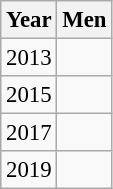<table class="wikitable" style="font-size:95%;">
<tr>
<th>Year</th>
<th>Men</th>
</tr>
<tr>
<td>2013</td>
<td></td>
</tr>
<tr>
<td>2015</td>
<td></td>
</tr>
<tr>
<td>2017</td>
<td></td>
</tr>
<tr>
<td>2019</td>
<td></td>
</tr>
</table>
